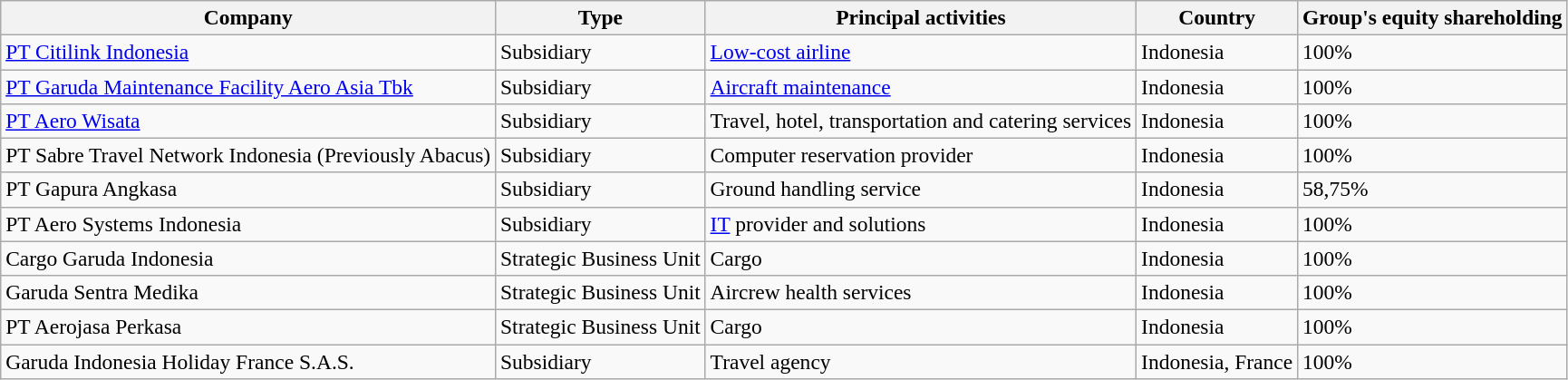<table class="wikitable sortable toccolors" style="font-size:98%;">
<tr>
<th>Company</th>
<th>Type</th>
<th>Principal activities</th>
<th>Country</th>
<th>Group's equity shareholding</th>
</tr>
<tr>
<td><a href='#'>PT Citilink Indonesia</a></td>
<td>Subsidiary</td>
<td><a href='#'>Low-cost airline</a></td>
<td>Indonesia</td>
<td>100%</td>
</tr>
<tr>
<td><a href='#'>PT Garuda Maintenance Facility Aero Asia Tbk</a></td>
<td>Subsidiary</td>
<td><a href='#'>Aircraft maintenance</a></td>
<td>Indonesia</td>
<td>100%</td>
</tr>
<tr>
<td><a href='#'>PT Aero Wisata</a></td>
<td>Subsidiary</td>
<td>Travel, hotel, transportation and catering services</td>
<td>Indonesia</td>
<td>100%</td>
</tr>
<tr>
<td>PT Sabre Travel Network Indonesia (Previously Abacus)</td>
<td>Subsidiary</td>
<td>Computer reservation provider</td>
<td>Indonesia</td>
<td>100%</td>
</tr>
<tr>
<td>PT Gapura Angkasa</td>
<td>Subsidiary</td>
<td>Ground handling service</td>
<td>Indonesia</td>
<td>58,75%</td>
</tr>
<tr>
<td>PT Aero Systems Indonesia</td>
<td>Subsidiary</td>
<td><a href='#'>IT</a> provider and solutions</td>
<td>Indonesia</td>
<td>100%</td>
</tr>
<tr>
<td>Cargo Garuda Indonesia</td>
<td>Strategic Business Unit</td>
<td>Cargo</td>
<td>Indonesia</td>
<td>100%</td>
</tr>
<tr>
<td>Garuda Sentra Medika</td>
<td>Strategic Business Unit</td>
<td>Aircrew health services</td>
<td>Indonesia</td>
<td>100%</td>
</tr>
<tr>
<td>PT Aerojasa Perkasa</td>
<td>Strategic Business Unit</td>
<td>Cargo</td>
<td>Indonesia</td>
<td>100%</td>
</tr>
<tr>
<td>Garuda Indonesia Holiday France S.A.S.</td>
<td>Subsidiary</td>
<td>Travel agency</td>
<td>Indonesia, France</td>
<td>100%</td>
</tr>
</table>
